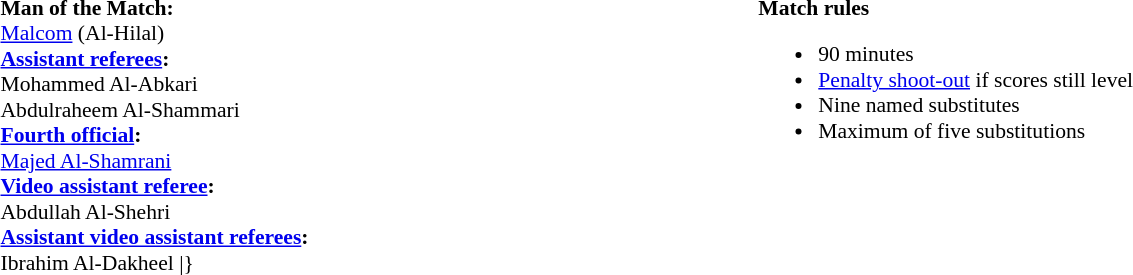<table width=100% style="font-size:90%">
<tr>
<td><br><strong>Man of the Match:</strong>
<br><a href='#'>Malcom</a> (Al-Hilal)<br><strong><a href='#'>Assistant referees</a>:</strong>
<br>Mohammed Al-Abkari<br>Abdulraheem Al-Shammari
<br><strong><a href='#'>Fourth official</a>:</strong>
<br><a href='#'>Majed Al-Shamrani</a>
<br><strong><a href='#'>Video assistant referee</a>:</strong>
<br>Abdullah Al-Shehri
<br><strong><a href='#'>Assistant video assistant referees</a>:</strong>
<br>Ibrahim Al-Dakheel
<includeonly>|}</includeonly></td>
<td style="width:60%;vertical-align:top"><br><strong>Match rules</strong><ul><li>90 minutes</li><li><a href='#'>Penalty shoot-out</a> if scores still level</li><li>Nine named substitutes</li><li>Maximum of five substitutions</li></ul></td>
</tr>
</table>
